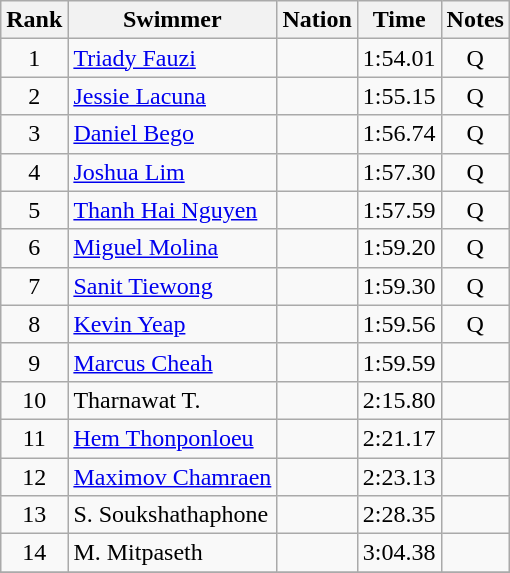<table class="wikitable sortable" style="text-align:center">
<tr>
<th>Rank</th>
<th>Swimmer</th>
<th>Nation</th>
<th>Time</th>
<th>Notes</th>
</tr>
<tr>
<td>1</td>
<td align=left><a href='#'>Triady Fauzi</a></td>
<td align=left></td>
<td>1:54.01</td>
<td>Q</td>
</tr>
<tr>
<td>2</td>
<td align=left><a href='#'>Jessie Lacuna</a></td>
<td align=left></td>
<td>1:55.15</td>
<td>Q</td>
</tr>
<tr>
<td>3</td>
<td align=left><a href='#'>Daniel Bego</a></td>
<td align=left></td>
<td>1:56.74</td>
<td>Q</td>
</tr>
<tr>
<td>4</td>
<td align=left><a href='#'>Joshua Lim</a></td>
<td align=left></td>
<td>1:57.30</td>
<td>Q</td>
</tr>
<tr>
<td>5</td>
<td align=left><a href='#'>Thanh Hai Nguyen</a></td>
<td align=left></td>
<td>1:57.59</td>
<td>Q</td>
</tr>
<tr>
<td>6</td>
<td align=left><a href='#'>Miguel Molina</a></td>
<td align=left></td>
<td>1:59.20</td>
<td>Q</td>
</tr>
<tr>
<td>7</td>
<td align=left><a href='#'>Sanit Tiewong</a></td>
<td align=left></td>
<td>1:59.30</td>
<td>Q</td>
</tr>
<tr>
<td>8</td>
<td align=left><a href='#'>Kevin Yeap</a></td>
<td align=left></td>
<td>1:59.56</td>
<td>Q</td>
</tr>
<tr>
<td>9</td>
<td align=left><a href='#'>Marcus Cheah</a></td>
<td align=left></td>
<td>1:59.59</td>
<td></td>
</tr>
<tr>
<td>10</td>
<td align=left>Tharnawat T.</td>
<td align=left></td>
<td>2:15.80</td>
<td></td>
</tr>
<tr>
<td>11</td>
<td align=left><a href='#'>Hem Thonponloeu</a></td>
<td align=left></td>
<td>2:21.17</td>
<td></td>
</tr>
<tr>
<td>12</td>
<td align=left><a href='#'>Maximov Chamraen</a></td>
<td align=left></td>
<td>2:23.13</td>
<td></td>
</tr>
<tr>
<td>13</td>
<td align=left>S. Soukshathaphone</td>
<td align=left></td>
<td>2:28.35</td>
<td></td>
</tr>
<tr>
<td>14</td>
<td align=left>M. Mitpaseth</td>
<td align=left></td>
<td>3:04.38</td>
<td></td>
</tr>
<tr>
</tr>
</table>
